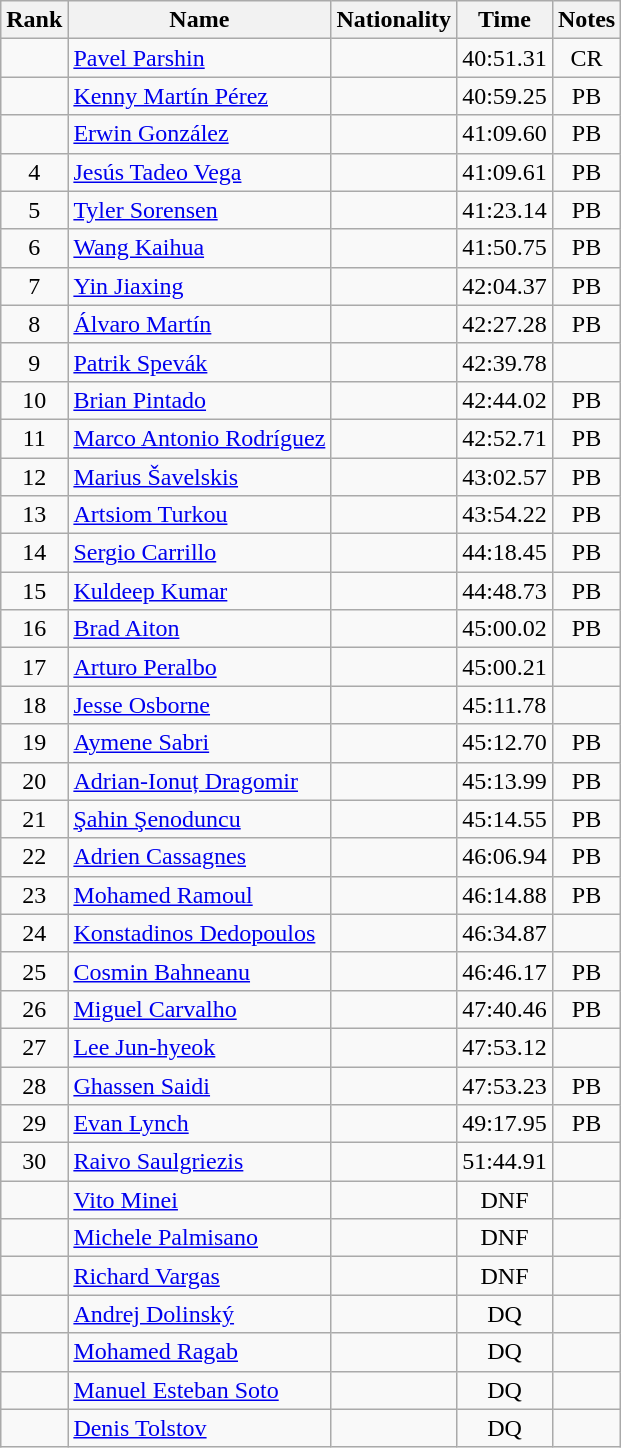<table class="wikitable sortable" style="text-align:center">
<tr>
<th>Rank</th>
<th>Name</th>
<th>Nationality</th>
<th>Time</th>
<th>Notes</th>
</tr>
<tr>
<td></td>
<td align=left><a href='#'>Pavel Parshin</a></td>
<td align=left></td>
<td>40:51.31</td>
<td>CR</td>
</tr>
<tr>
<td></td>
<td align=left><a href='#'>Kenny Martín Pérez</a></td>
<td align=left></td>
<td>40:59.25</td>
<td>PB</td>
</tr>
<tr>
<td></td>
<td align=left><a href='#'>Erwin González</a></td>
<td align=left></td>
<td>41:09.60</td>
<td>PB</td>
</tr>
<tr>
<td>4</td>
<td align=left><a href='#'>Jesús Tadeo Vega</a></td>
<td align=left></td>
<td>41:09.61</td>
<td>PB</td>
</tr>
<tr>
<td>5</td>
<td align=left><a href='#'>Tyler Sorensen</a></td>
<td align=left></td>
<td>41:23.14</td>
<td>PB</td>
</tr>
<tr>
<td>6</td>
<td align=left><a href='#'>Wang Kaihua</a></td>
<td align=left></td>
<td>41:50.75</td>
<td>PB</td>
</tr>
<tr>
<td>7</td>
<td align=left><a href='#'>Yin Jiaxing</a></td>
<td align=left></td>
<td>42:04.37</td>
<td>PB</td>
</tr>
<tr>
<td>8</td>
<td align=left><a href='#'>Álvaro Martín</a></td>
<td align=left></td>
<td>42:27.28</td>
<td>PB</td>
</tr>
<tr>
<td>9</td>
<td align=left><a href='#'>Patrik Spevák</a></td>
<td align=left></td>
<td>42:39.78</td>
<td></td>
</tr>
<tr>
<td>10</td>
<td align=left><a href='#'>Brian Pintado</a></td>
<td align=left></td>
<td>42:44.02</td>
<td>PB</td>
</tr>
<tr>
<td>11</td>
<td align=left><a href='#'>Marco Antonio Rodríguez</a></td>
<td align=left></td>
<td>42:52.71</td>
<td>PB</td>
</tr>
<tr>
<td>12</td>
<td align=left><a href='#'>Marius Šavelskis</a></td>
<td align=left></td>
<td>43:02.57</td>
<td>PB</td>
</tr>
<tr>
<td>13</td>
<td align=left><a href='#'>Artsiom Turkou</a></td>
<td align=left></td>
<td>43:54.22</td>
<td>PB</td>
</tr>
<tr>
<td>14</td>
<td align=left><a href='#'>Sergio Carrillo</a></td>
<td align=left></td>
<td>44:18.45</td>
<td>PB</td>
</tr>
<tr>
<td>15</td>
<td align=left><a href='#'>Kuldeep Kumar</a></td>
<td align=left></td>
<td>44:48.73</td>
<td>PB</td>
</tr>
<tr>
<td>16</td>
<td align=left><a href='#'>Brad Aiton</a></td>
<td align=left></td>
<td>45:00.02</td>
<td>PB</td>
</tr>
<tr>
<td>17</td>
<td align=left><a href='#'>Arturo Peralbo</a></td>
<td align=left></td>
<td>45:00.21</td>
<td></td>
</tr>
<tr>
<td>18</td>
<td align=left><a href='#'>Jesse Osborne</a></td>
<td align=left></td>
<td>45:11.78</td>
<td></td>
</tr>
<tr>
<td>19</td>
<td align=left><a href='#'>Aymene Sabri</a></td>
<td align=left></td>
<td>45:12.70</td>
<td>PB</td>
</tr>
<tr>
<td>20</td>
<td align=left><a href='#'>Adrian-Ionuț Dragomir</a></td>
<td align=left></td>
<td>45:13.99</td>
<td>PB</td>
</tr>
<tr>
<td>21</td>
<td align=left><a href='#'>Şahin Şenoduncu</a></td>
<td align=left></td>
<td>45:14.55</td>
<td>PB</td>
</tr>
<tr>
<td>22</td>
<td align=left><a href='#'>Adrien Cassagnes</a></td>
<td align=left></td>
<td>46:06.94</td>
<td>PB</td>
</tr>
<tr>
<td>23</td>
<td align=left><a href='#'>Mohamed Ramoul</a></td>
<td align=left></td>
<td>46:14.88</td>
<td>PB</td>
</tr>
<tr>
<td>24</td>
<td align=left><a href='#'>Konstadinos Dedopoulos</a></td>
<td align=left></td>
<td>46:34.87</td>
<td></td>
</tr>
<tr>
<td>25</td>
<td align=left><a href='#'>Cosmin Bahneanu</a></td>
<td align=left></td>
<td>46:46.17</td>
<td>PB</td>
</tr>
<tr>
<td>26</td>
<td align=left><a href='#'>Miguel Carvalho</a></td>
<td align=left></td>
<td>47:40.46</td>
<td>PB</td>
</tr>
<tr>
<td>27</td>
<td align=left><a href='#'>Lee Jun-hyeok</a></td>
<td align=left></td>
<td>47:53.12</td>
<td></td>
</tr>
<tr>
<td>28</td>
<td align=left><a href='#'>Ghassen Saidi</a></td>
<td align=left></td>
<td>47:53.23</td>
<td>PB</td>
</tr>
<tr>
<td>29</td>
<td align=left><a href='#'>Evan Lynch</a></td>
<td align=left></td>
<td>49:17.95</td>
<td>PB</td>
</tr>
<tr>
<td>30</td>
<td align=left><a href='#'>Raivo Saulgriezis</a></td>
<td align=left></td>
<td>51:44.91</td>
<td></td>
</tr>
<tr>
<td></td>
<td align=left><a href='#'>Vito Minei</a></td>
<td align=left></td>
<td>DNF</td>
<td></td>
</tr>
<tr>
<td></td>
<td align=left><a href='#'>Michele Palmisano</a></td>
<td align=left></td>
<td>DNF</td>
<td></td>
</tr>
<tr>
<td></td>
<td align=left><a href='#'>Richard Vargas</a></td>
<td align=left></td>
<td>DNF</td>
<td></td>
</tr>
<tr>
<td></td>
<td align=left><a href='#'>Andrej Dolinský</a></td>
<td align=left></td>
<td>DQ</td>
<td></td>
</tr>
<tr>
<td></td>
<td align=left><a href='#'>Mohamed Ragab</a></td>
<td align=left></td>
<td>DQ</td>
<td></td>
</tr>
<tr>
<td></td>
<td align=left><a href='#'>Manuel Esteban Soto</a></td>
<td align=left></td>
<td>DQ</td>
<td></td>
</tr>
<tr>
<td></td>
<td align=left><a href='#'>Denis Tolstov</a></td>
<td align=left></td>
<td>DQ</td>
<td></td>
</tr>
</table>
